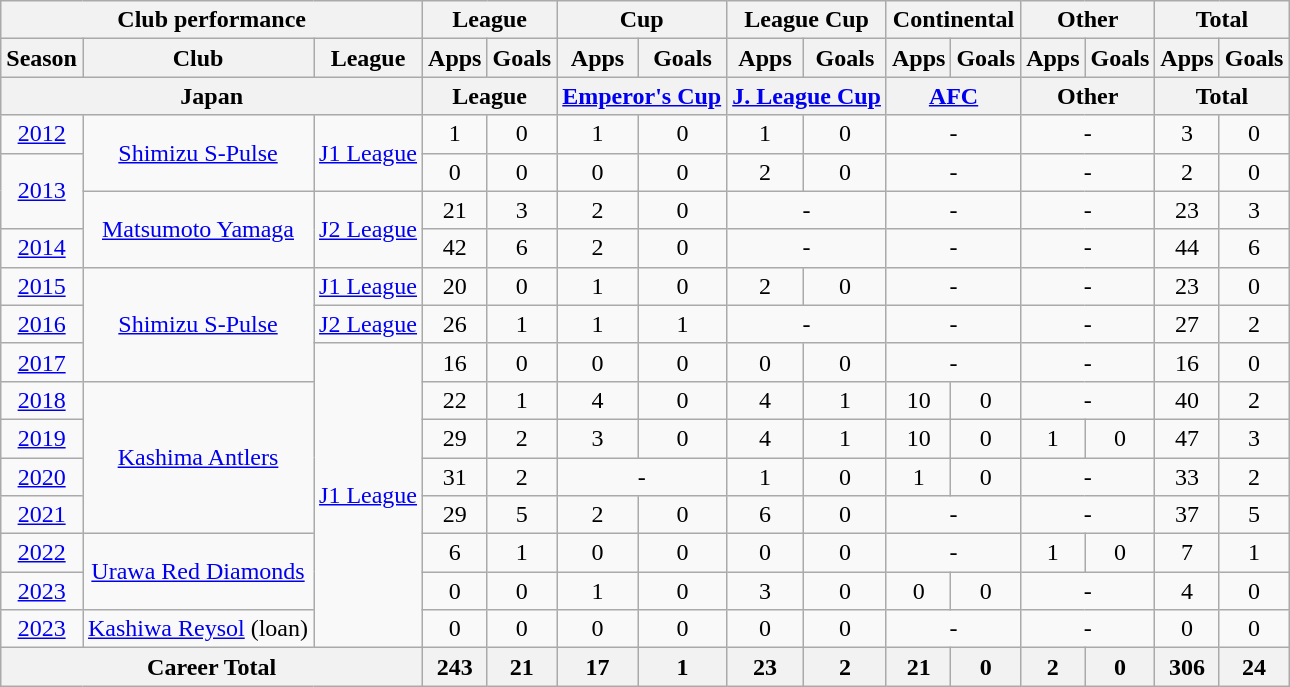<table class="wikitable" style="text-align:center;">
<tr>
<th colspan=3>Club performance</th>
<th colspan=2>League</th>
<th colspan=2>Cup</th>
<th colspan=2>League Cup</th>
<th colspan=2>Continental</th>
<th colspan=2>Other</th>
<th colspan=2>Total</th>
</tr>
<tr>
<th>Season</th>
<th>Club</th>
<th>League</th>
<th>Apps</th>
<th>Goals</th>
<th>Apps</th>
<th>Goals</th>
<th>Apps</th>
<th>Goals</th>
<th>Apps</th>
<th>Goals</th>
<th>Apps</th>
<th>Goals</th>
<th>Apps</th>
<th>Goals</th>
</tr>
<tr>
<th colspan=3>Japan</th>
<th colspan=2>League</th>
<th colspan=2><a href='#'>Emperor's Cup</a></th>
<th colspan=2><a href='#'>J. League Cup</a></th>
<th colspan=2><a href='#'>AFC</a></th>
<th colspan=2>Other</th>
<th colspan=2>Total</th>
</tr>
<tr>
<td><a href='#'>2012</a></td>
<td rowspan="2"><a href='#'>Shimizu S-Pulse</a></td>
<td rowspan="2"><a href='#'>J1 League</a></td>
<td>1</td>
<td>0</td>
<td>1</td>
<td>0</td>
<td>1</td>
<td>0</td>
<td colspan="2">-</td>
<td colspan="2">-</td>
<td>3</td>
<td>0</td>
</tr>
<tr>
<td rowspan="2"><a href='#'>2013</a></td>
<td>0</td>
<td>0</td>
<td>0</td>
<td>0</td>
<td>2</td>
<td>0</td>
<td colspan="2">-</td>
<td colspan="2">-</td>
<td>2</td>
<td>0</td>
</tr>
<tr>
<td rowspan="2"><a href='#'>Matsumoto Yamaga</a></td>
<td rowspan="2"><a href='#'>J2 League</a></td>
<td>21</td>
<td>3</td>
<td>2</td>
<td>0</td>
<td colspan="2">-</td>
<td colspan="2">-</td>
<td colspan="2">-</td>
<td>23</td>
<td>3</td>
</tr>
<tr>
<td><a href='#'>2014</a></td>
<td>42</td>
<td>6</td>
<td>2</td>
<td>0</td>
<td colspan="2">-</td>
<td colspan="2">-</td>
<td colspan="2">-</td>
<td>44</td>
<td>6</td>
</tr>
<tr>
<td><a href='#'>2015</a></td>
<td rowspan="3"><a href='#'>Shimizu S-Pulse</a></td>
<td><a href='#'>J1 League</a></td>
<td>20</td>
<td>0</td>
<td>1</td>
<td>0</td>
<td>2</td>
<td>0</td>
<td colspan="2">-</td>
<td colspan="2">-</td>
<td>23</td>
<td>0</td>
</tr>
<tr>
<td><a href='#'>2016</a></td>
<td><a href='#'>J2 League</a></td>
<td>26</td>
<td>1</td>
<td>1</td>
<td>1</td>
<td colspan="2">-</td>
<td colspan="2">-</td>
<td colspan="2">-</td>
<td>27</td>
<td>2</td>
</tr>
<tr>
<td><a href='#'>2017</a></td>
<td rowspan="8"><a href='#'>J1 League</a></td>
<td>16</td>
<td>0</td>
<td>0</td>
<td>0</td>
<td>0</td>
<td>0</td>
<td colspan="2">-</td>
<td colspan="2">-</td>
<td>16</td>
<td>0</td>
</tr>
<tr>
<td><a href='#'>2018</a></td>
<td rowspan="4"><a href='#'>Kashima Antlers</a></td>
<td>22</td>
<td>1</td>
<td>4</td>
<td>0</td>
<td>4</td>
<td>1</td>
<td>10</td>
<td>0</td>
<td colspan="2">-</td>
<td>40</td>
<td>2</td>
</tr>
<tr>
<td><a href='#'>2019</a></td>
<td>29</td>
<td>2</td>
<td>3</td>
<td>0</td>
<td>4</td>
<td>1</td>
<td>10</td>
<td>0</td>
<td>1</td>
<td>0</td>
<td>47</td>
<td>3</td>
</tr>
<tr>
<td><a href='#'>2020</a></td>
<td>31</td>
<td>2</td>
<td colspan="2">-</td>
<td>1</td>
<td>0</td>
<td>1</td>
<td>0</td>
<td colspan="2">-</td>
<td>33</td>
<td>2</td>
</tr>
<tr>
<td><a href='#'>2021</a></td>
<td>29</td>
<td>5</td>
<td>2</td>
<td>0</td>
<td>6</td>
<td>0</td>
<td colspan="2">-</td>
<td colspan="2">-</td>
<td>37</td>
<td>5</td>
</tr>
<tr>
<td><a href='#'>2022</a></td>
<td rowspan="2"><a href='#'>Urawa Red Diamonds</a></td>
<td>6</td>
<td>1</td>
<td>0</td>
<td>0</td>
<td>0</td>
<td>0</td>
<td colspan="2">-</td>
<td>1</td>
<td>0</td>
<td>7</td>
<td>1</td>
</tr>
<tr>
<td><a href='#'>2023</a></td>
<td>0</td>
<td>0</td>
<td>1</td>
<td>0</td>
<td>3</td>
<td>0</td>
<td>0</td>
<td>0</td>
<td colspan="2">-</td>
<td>4</td>
<td>0</td>
</tr>
<tr>
<td><a href='#'>2023</a></td>
<td><a href='#'>Kashiwa Reysol</a> (loan)</td>
<td>0</td>
<td>0</td>
<td>0</td>
<td>0</td>
<td>0</td>
<td>0</td>
<td colspan="2">-</td>
<td colspan="2">-</td>
<td>0</td>
<td>0</td>
</tr>
<tr>
<th colspan=3>Career Total</th>
<th>243</th>
<th>21</th>
<th>17</th>
<th>1</th>
<th>23</th>
<th>2</th>
<th>21</th>
<th>0</th>
<th>2</th>
<th>0</th>
<th>306</th>
<th>24</th>
</tr>
</table>
